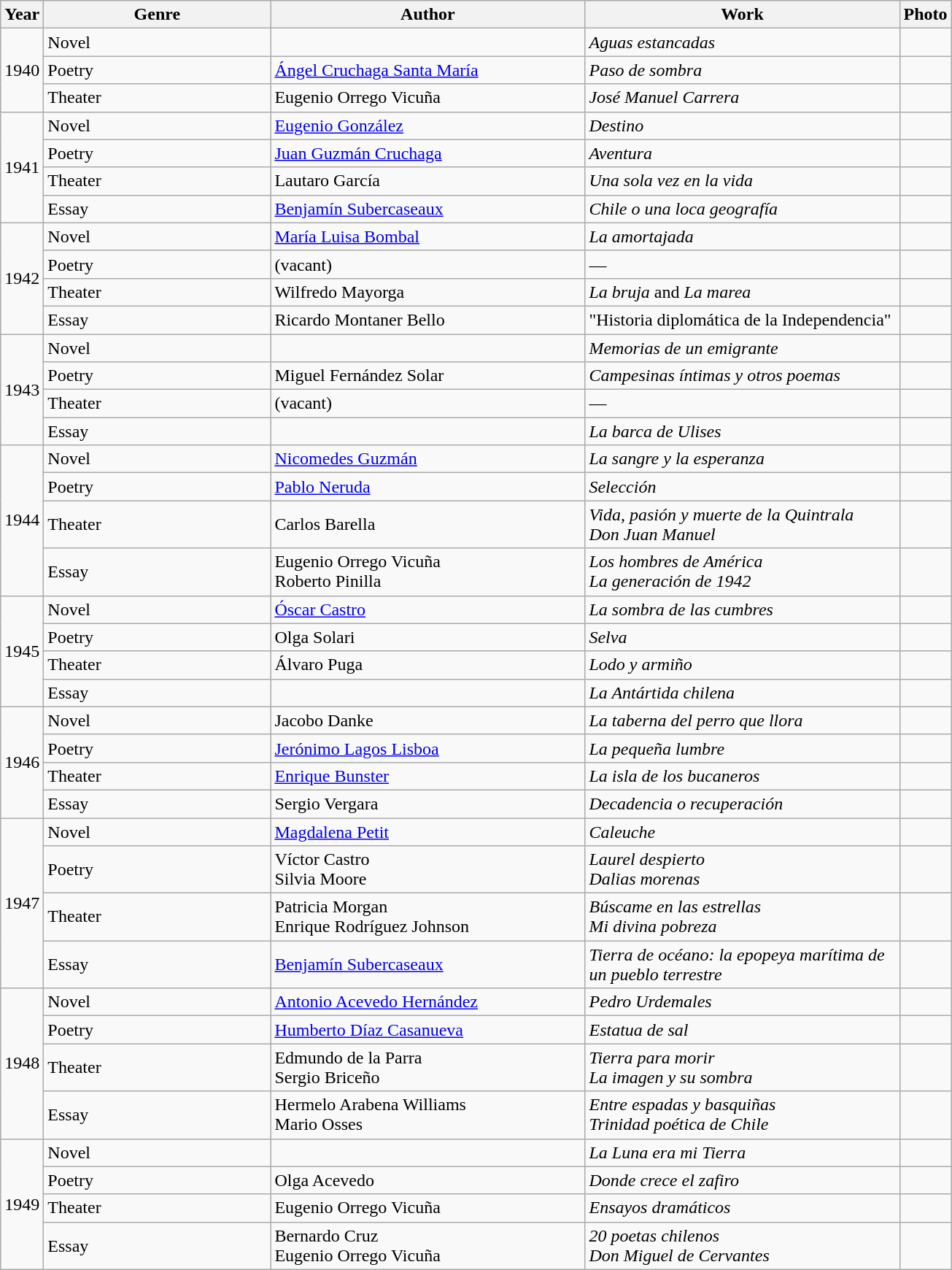<table class="wikitable">
<tr>
<th width=30>Year</th>
<th width=200>Genre</th>
<th width=280>Author</th>
<th width=280>Work</th>
<th>Photo</th>
</tr>
<tr>
<td rowspan=3>1940</td>
<td>Novel</td>
<td></td>
<td><em>Aguas estancadas</em></td>
<td></td>
</tr>
<tr>
<td>Poetry</td>
<td><a href='#'>Ángel Cruchaga Santa María</a></td>
<td><em>Paso de sombra</em></td>
<td></td>
</tr>
<tr>
<td>Theater</td>
<td>Eugenio Orrego Vicuña</td>
<td><em>José Manuel Carrera</em></td>
<td></td>
</tr>
<tr>
<td rowspan=4>1941</td>
<td>Novel</td>
<td><a href='#'>Eugenio González</a></td>
<td><em>Destino</em></td>
<td></td>
</tr>
<tr>
<td>Poetry</td>
<td><a href='#'>Juan Guzmán Cruchaga</a></td>
<td><em>Aventura</em></td>
<td></td>
</tr>
<tr>
<td>Theater</td>
<td>Lautaro García</td>
<td><em>Una sola vez en la vida</em></td>
<td></td>
</tr>
<tr>
<td>Essay</td>
<td><a href='#'>Benjamín Subercaseaux</a></td>
<td><em>Chile o una loca geografía</em></td>
<td></td>
</tr>
<tr>
<td rowspan=4>1942</td>
<td>Novel</td>
<td><a href='#'>María Luisa Bombal</a></td>
<td><em>La amortajada</em></td>
<td></td>
</tr>
<tr>
<td>Poetry</td>
<td>(vacant)</td>
<td>—</td>
<td></td>
</tr>
<tr>
<td>Theater</td>
<td>Wilfredo Mayorga</td>
<td><em>La bruja</em> and <em>La marea</em></td>
<td></td>
</tr>
<tr>
<td>Essay</td>
<td>Ricardo Montaner Bello</td>
<td>"Historia diplomática de la Independencia"</td>
<td></td>
</tr>
<tr>
<td rowspan=4>1943</td>
<td>Novel</td>
<td></td>
<td><em>Memorias de un emigrante</em></td>
<td></td>
</tr>
<tr>
<td>Poetry</td>
<td>Miguel Fernández Solar</td>
<td><em>Campesinas íntimas y otros poemas</em></td>
<td></td>
</tr>
<tr>
<td>Theater</td>
<td>(vacant)</td>
<td>—</td>
<td></td>
</tr>
<tr>
<td>Essay</td>
<td></td>
<td><em>La barca de Ulises</em></td>
<td></td>
</tr>
<tr>
<td rowspan=4>1944</td>
<td>Novel</td>
<td><a href='#'>Nicomedes Guzmán</a></td>
<td><em>La sangre y la esperanza</em></td>
<td></td>
</tr>
<tr>
<td>Poetry</td>
<td><a href='#'>Pablo Neruda</a></td>
<td><em>Selección</em></td>
<td></td>
</tr>
<tr>
<td>Theater</td>
<td>Carlos Barella<br></td>
<td><em>Vida, pasión y muerte de la Quintrala</em><br><em>Don Juan Manuel</em></td>
<td><br></td>
</tr>
<tr>
<td>Essay</td>
<td>Eugenio Orrego Vicuña<br>Roberto Pinilla</td>
<td><em>Los hombres de América</em><br><em>La generación de 1942</em></td>
<td></td>
</tr>
<tr>
<td rowspan=4>1945</td>
<td>Novel</td>
<td><a href='#'>Óscar Castro</a></td>
<td><em>La sombra de las cumbres</em></td>
<td></td>
</tr>
<tr>
<td>Poetry</td>
<td>Olga Solari</td>
<td><em>Selva</em></td>
<td></td>
</tr>
<tr>
<td>Theater</td>
<td>Álvaro Puga</td>
<td><em>Lodo y armiño</em></td>
<td></td>
</tr>
<tr>
<td>Essay</td>
<td></td>
<td><em>La Antártida chilena</em></td>
<td></td>
</tr>
<tr>
<td rowspan=4>1946</td>
<td>Novel</td>
<td>Jacobo Danke</td>
<td><em>La taberna del perro que llora</em></td>
<td></td>
</tr>
<tr>
<td>Poetry</td>
<td><a href='#'>Jerónimo Lagos Lisboa</a></td>
<td><em>La pequeña lumbre</em></td>
<td></td>
</tr>
<tr>
<td>Theater</td>
<td><a href='#'>Enrique Bunster</a></td>
<td><em>La isla de los bucaneros</em></td>
<td></td>
</tr>
<tr>
<td>Essay</td>
<td>Sergio Vergara</td>
<td><em>Decadencia o recuperación</em></td>
<td></td>
</tr>
<tr>
<td rowspan=4>1947</td>
<td>Novel</td>
<td><a href='#'>Magdalena Petit</a></td>
<td><em>Caleuche</em></td>
<td></td>
</tr>
<tr>
<td>Poetry</td>
<td>Víctor Castro<br>Silvia Moore</td>
<td><em>Laurel despierto</em><br><em>Dalias morenas</em></td>
<td></td>
</tr>
<tr>
<td>Theater</td>
<td>Patricia Morgan<br>Enrique Rodríguez Johnson</td>
<td><em>Búscame en las estrellas</em><br><em>Mi divina pobreza</em></td>
<td></td>
</tr>
<tr>
<td>Essay</td>
<td><a href='#'>Benjamín Subercaseaux</a></td>
<td><em>Tierra de océano: la epopeya marítima de un pueblo terrestre</em></td>
<td></td>
</tr>
<tr>
<td rowspan=4>1948</td>
<td>Novel</td>
<td><a href='#'>Antonio Acevedo Hernández</a></td>
<td><em>Pedro Urdemales</em></td>
<td></td>
</tr>
<tr>
<td>Poetry</td>
<td><a href='#'>Humberto Díaz Casanueva</a></td>
<td><em>Estatua de sal</em></td>
<td></td>
</tr>
<tr>
<td>Theater</td>
<td>Edmundo de la Parra<br>Sergio Briceño</td>
<td><em>Tierra para morir</em><br><em>La imagen y su sombra</em></td>
<td></td>
</tr>
<tr>
<td>Essay</td>
<td>Hermelo Arabena Williams<br>Mario Osses</td>
<td><em>Entre espadas y basquiñas</em><br><em>Trinidad poética de Chile</em></td>
<td></td>
</tr>
<tr>
<td rowspan=4>1949</td>
<td>Novel</td>
<td></td>
<td><em>La Luna era mi Tierra</em></td>
<td></td>
</tr>
<tr>
<td>Poetry</td>
<td>Olga Acevedo</td>
<td><em>Donde crece el zafiro</em></td>
<td></td>
</tr>
<tr>
<td>Theater</td>
<td>Eugenio Orrego Vicuña</td>
<td><em>Ensayos dramáticos</em></td>
<td></td>
</tr>
<tr>
<td>Essay</td>
<td>Bernardo Cruz<br>Eugenio Orrego Vicuña</td>
<td><em>20 poetas chilenos</em><br><em>Don Miguel de Cervantes</em></td>
<td></td>
</tr>
</table>
